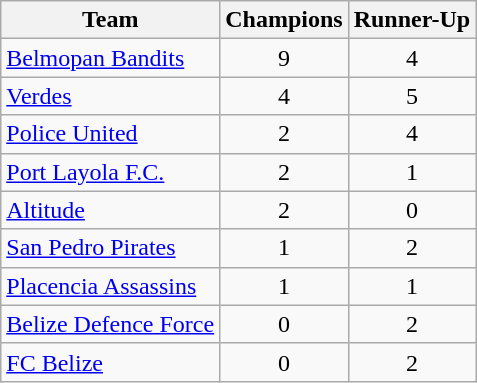<table class="wikitable">
<tr>
<th>Team</th>
<th>Champions</th>
<th>Runner-Up</th>
</tr>
<tr>
<td><a href='#'>Belmopan Bandits</a></td>
<td align=center>9</td>
<td align=center>4</td>
</tr>
<tr>
<td><a href='#'>Verdes</a></td>
<td align=center>4</td>
<td align=center>5</td>
</tr>
<tr>
<td><a href='#'>Police United</a></td>
<td align=center>2</td>
<td align=center>4</td>
</tr>
<tr>
<td><a href='#'>Port Layola F.C.</a></td>
<td align=center>2</td>
<td align=center>1</td>
</tr>
<tr>
<td><a href='#'>Altitude</a></td>
<td align=center>2</td>
<td align=center>0</td>
</tr>
<tr>
<td><a href='#'>San Pedro Pirates</a></td>
<td align=center>1</td>
<td align=center>2</td>
</tr>
<tr>
<td><a href='#'>Placencia Assassins</a></td>
<td align=center>1</td>
<td align=center>1</td>
</tr>
<tr>
<td><a href='#'>Belize Defence Force</a></td>
<td align=center>0</td>
<td align=center>2</td>
</tr>
<tr>
<td><a href='#'>FC Belize</a></td>
<td align=center>0</td>
<td align=center>2</td>
</tr>
</table>
